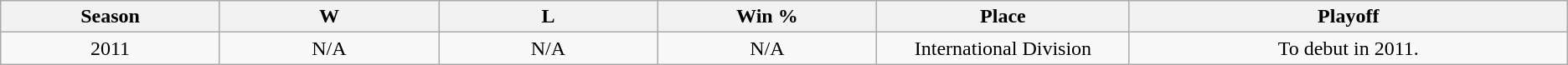<table class="wikitable">
<tr>
<th bgcolor="#DDDDFF" width="5%">Season</th>
<th bgcolor="#DDDDFF" width="5%">W</th>
<th bgcolor="#DDDDFF" width="5%">L</th>
<th bgcolor="#DDDDFF" width="5%">Win %</th>
<th bgcolor="#DDDDFF" width="5%">Place</th>
<th bgcolor="#DDDDFF" width="10%">Playoff</th>
</tr>
<tr align=center>
<td>2011</td>
<td>N/A</td>
<td>N/A</td>
<td>N/A</td>
<td>International Division</td>
<td>To debut in 2011.</td>
</tr>
</table>
